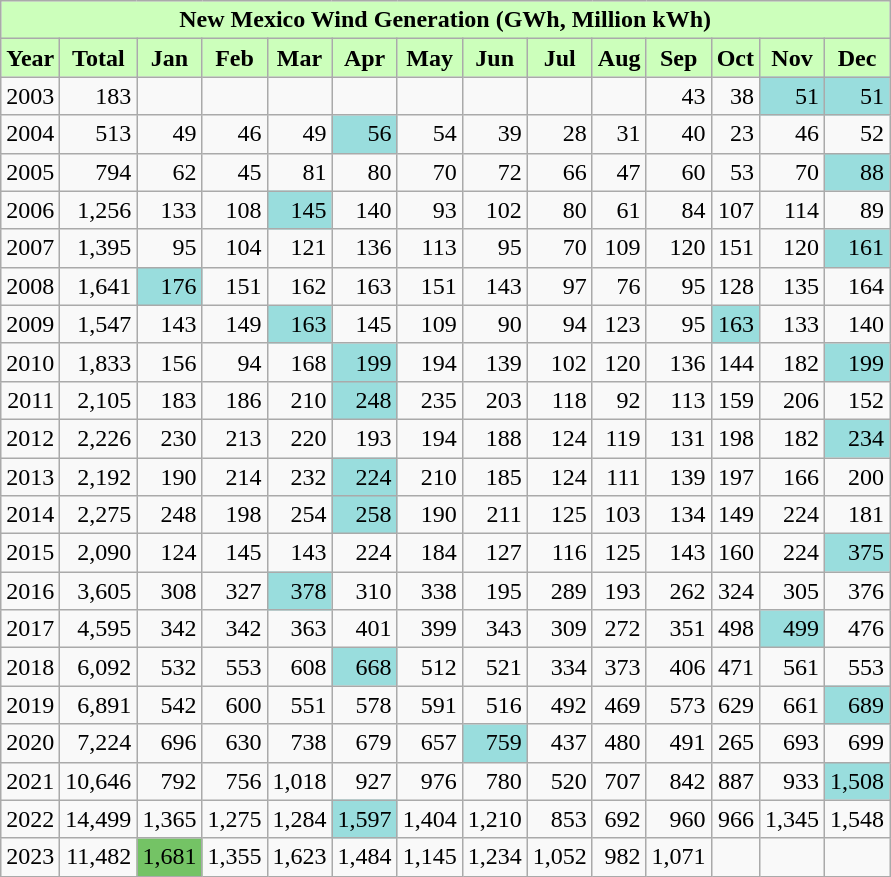<table class="wikitable" style="text-align:right;">
<tr>
<th colspan="14" style="background:#cfb;">New Mexico Wind Generation (GWh, Million kWh)</th>
</tr>
<tr>
<th style="background:#cfb;">Year</th>
<th style="background:#cfb;">Total</th>
<th style="background:#cfb;">Jan</th>
<th style="background:#cfb;">Feb</th>
<th style="background:#cfb;">Mar</th>
<th style="background:#cfb;">Apr</th>
<th style="background:#cfb;">May</th>
<th style="background:#cfb;">Jun</th>
<th style="background:#cfb;">Jul</th>
<th style="background:#cfb;">Aug</th>
<th style="background:#cfb;">Sep</th>
<th style="background:#cfb;">Oct</th>
<th style="background:#cfb;">Nov</th>
<th style="background:#cfb;">Dec</th>
</tr>
<tr align=right>
<td>2003</td>
<td>183</td>
<td></td>
<td></td>
<td></td>
<td></td>
<td></td>
<td></td>
<td></td>
<td></td>
<td>43</td>
<td>38</td>
<td style="background-color: #9dd;">51</td>
<td style="background-color: #9dd;">51</td>
</tr>
<tr align=right>
<td>2004</td>
<td>513</td>
<td>49</td>
<td>46</td>
<td>49</td>
<td style="background-color: #9dd;">56</td>
<td>54</td>
<td>39</td>
<td>28</td>
<td>31</td>
<td>40</td>
<td>23</td>
<td>46</td>
<td>52</td>
</tr>
<tr align=right>
<td>2005</td>
<td>794</td>
<td>62</td>
<td>45</td>
<td>81</td>
<td>80</td>
<td>70</td>
<td>72</td>
<td>66</td>
<td>47</td>
<td>60</td>
<td>53</td>
<td>70</td>
<td style="background-color: #9dd;">88</td>
</tr>
<tr align=right>
<td>2006</td>
<td>1,256</td>
<td>133</td>
<td>108</td>
<td style="background-color: #9dd;">145</td>
<td>140</td>
<td>93</td>
<td>102</td>
<td>80</td>
<td>61</td>
<td>84</td>
<td>107</td>
<td>114</td>
<td>89</td>
</tr>
<tr align=right>
<td>2007</td>
<td>1,395</td>
<td>95</td>
<td>104</td>
<td>121</td>
<td>136</td>
<td>113</td>
<td>95</td>
<td>70</td>
<td>109</td>
<td>120</td>
<td>151</td>
<td>120</td>
<td style="background-color: #9dd;">161</td>
</tr>
<tr align=right>
<td>2008</td>
<td>1,641</td>
<td style="background-color: #9dd;">176</td>
<td>151</td>
<td>162</td>
<td>163</td>
<td>151</td>
<td>143</td>
<td>97</td>
<td>76</td>
<td>95</td>
<td>128</td>
<td>135</td>
<td>164</td>
</tr>
<tr align=right>
<td>2009</td>
<td>1,547</td>
<td>143</td>
<td>149</td>
<td style="background-color: #9dd;">163</td>
<td>145</td>
<td>109</td>
<td>90</td>
<td>94</td>
<td>123</td>
<td>95</td>
<td style="background-color: #9dd;">163</td>
<td>133</td>
<td>140</td>
</tr>
<tr align=right>
<td>2010</td>
<td>1,833</td>
<td>156</td>
<td>94</td>
<td>168</td>
<td style="background-color: #9dd;">199</td>
<td>194</td>
<td>139</td>
<td>102</td>
<td>120</td>
<td>136</td>
<td>144</td>
<td>182</td>
<td style="background-color: #9dd;">199</td>
</tr>
<tr align=right>
<td>2011</td>
<td>2,105</td>
<td>183</td>
<td>186</td>
<td>210</td>
<td style="background-color: #9dd;">248</td>
<td>235</td>
<td>203</td>
<td>118</td>
<td>92</td>
<td>113</td>
<td>159</td>
<td>206</td>
<td>152</td>
</tr>
<tr align=right>
<td>2012</td>
<td>2,226</td>
<td>230</td>
<td>213</td>
<td>220</td>
<td>193</td>
<td>194</td>
<td>188</td>
<td>124</td>
<td>119</td>
<td>131</td>
<td>198</td>
<td>182</td>
<td style="background-color: #9dd;">234</td>
</tr>
<tr align=right>
<td>2013</td>
<td>2,192</td>
<td>190</td>
<td>214</td>
<td>232</td>
<td style="background-color: #9dd;">224</td>
<td>210</td>
<td>185</td>
<td>124</td>
<td>111</td>
<td>139</td>
<td>197</td>
<td>166</td>
<td>200</td>
</tr>
<tr align=right>
<td>2014</td>
<td>2,275</td>
<td>248</td>
<td>198</td>
<td>254</td>
<td style="background-color: #9dd;">258</td>
<td>190</td>
<td>211</td>
<td>125</td>
<td>103</td>
<td>134</td>
<td>149</td>
<td>224</td>
<td>181</td>
</tr>
<tr align=right>
<td>2015</td>
<td>2,090</td>
<td>124</td>
<td>145</td>
<td>143</td>
<td>224</td>
<td>184</td>
<td>127</td>
<td>116</td>
<td>125</td>
<td>143</td>
<td>160</td>
<td>224</td>
<td style="background-color: #9dd;">375</td>
</tr>
<tr align=right>
<td>2016</td>
<td>3,605</td>
<td>308</td>
<td>327</td>
<td style="background-color: #9dd;">378</td>
<td>310</td>
<td>338</td>
<td>195</td>
<td>289</td>
<td>193</td>
<td>262</td>
<td>324</td>
<td>305</td>
<td>376</td>
</tr>
<tr align=right>
<td>2017</td>
<td>4,595</td>
<td>342</td>
<td>342</td>
<td>363</td>
<td>401</td>
<td>399</td>
<td>343</td>
<td>309</td>
<td>272</td>
<td>351</td>
<td>498</td>
<td style="background-color: #9dd;">499</td>
<td>476</td>
</tr>
<tr align=right>
<td>2018</td>
<td>6,092</td>
<td>532</td>
<td>553</td>
<td>608</td>
<td style="background-color: #9dd;">668</td>
<td>512</td>
<td>521</td>
<td>334</td>
<td>373</td>
<td>406</td>
<td>471</td>
<td>561</td>
<td>553</td>
</tr>
<tr align=right>
<td>2019</td>
<td>6,891</td>
<td>542</td>
<td>600</td>
<td>551</td>
<td>578</td>
<td>591</td>
<td>516</td>
<td>492</td>
<td>469</td>
<td>573</td>
<td>629</td>
<td>661</td>
<td style="background-color: #9dd;">689</td>
</tr>
<tr align=right>
<td>2020</td>
<td>7,224</td>
<td>696</td>
<td>630</td>
<td>738</td>
<td>679</td>
<td>657</td>
<td style="background-color: #9dd;">759</td>
<td>437</td>
<td>480</td>
<td>491</td>
<td>265</td>
<td>693</td>
<td>699</td>
</tr>
<tr align=right>
<td>2021</td>
<td>10,646</td>
<td>792</td>
<td>756</td>
<td>1,018</td>
<td>927</td>
<td>976</td>
<td>780</td>
<td>520</td>
<td>707</td>
<td>842</td>
<td>887</td>
<td>933</td>
<td style="background-color: #9dd;">1,508</td>
</tr>
<tr align=right>
<td>2022</td>
<td>14,499</td>
<td>1,365</td>
<td>1,275</td>
<td>1,284</td>
<td style="background-color: #9dd;">1,597</td>
<td>1,404</td>
<td>1,210</td>
<td>853</td>
<td>692</td>
<td>960</td>
<td>966</td>
<td>1,345</td>
<td>1,548</td>
</tr>
<tr align=right>
<td>2023</td>
<td>11,482</td>
<td style="background-color: #74C365">1,681</td>
<td>1,355</td>
<td>1,623</td>
<td>1,484</td>
<td>1,145</td>
<td>1,234</td>
<td>1,052</td>
<td>982</td>
<td>1,071</td>
<td></td>
<td></td>
<td></td>
</tr>
</table>
